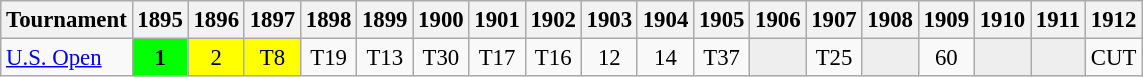<table class="wikitable" style="font-size:95%;text-align:center;">
<tr>
<th>Tournament</th>
<th>1895</th>
<th>1896</th>
<th>1897</th>
<th>1898</th>
<th>1899</th>
<th>1900</th>
<th>1901</th>
<th>1902</th>
<th>1903</th>
<th>1904</th>
<th>1905</th>
<th>1906</th>
<th>1907</th>
<th>1908</th>
<th>1909</th>
<th>1910</th>
<th>1911</th>
<th>1912</th>
</tr>
<tr>
<td align=left><a href='#'>U.S. Open</a></td>
<td style="background:lime;"><strong>1</strong></td>
<td style="background:yellow;">2</td>
<td style="background:yellow;">T8</td>
<td>T19</td>
<td>T13</td>
<td>T30</td>
<td>T17</td>
<td>T16</td>
<td>12</td>
<td>14</td>
<td>T37</td>
<td style="background:#eeeeee;"></td>
<td>T25</td>
<td style="background:#eeeeee;"></td>
<td>60</td>
<td style="background:#eeeeee;"></td>
<td style="background:#eeeeee;"></td>
<td>CUT</td>
</tr>
</table>
